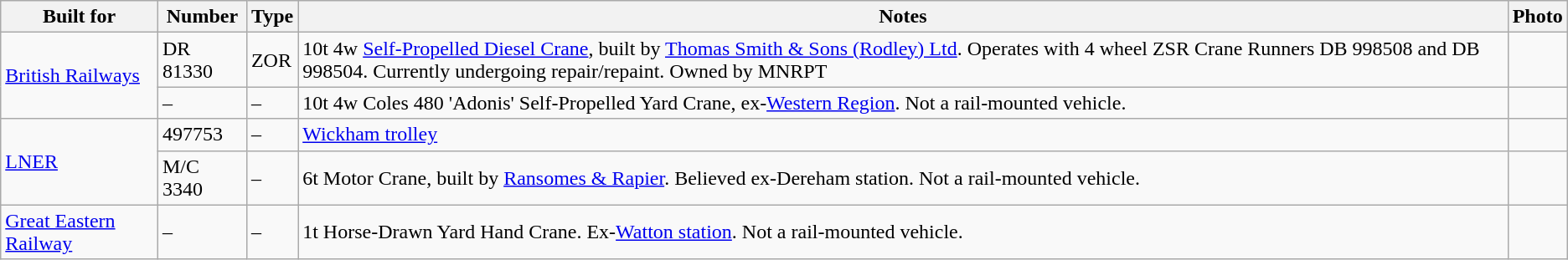<table class="wikitable">
<tr>
<th>Built for</th>
<th>Number</th>
<th>Type</th>
<th>Notes</th>
<th>Photo</th>
</tr>
<tr>
<td rowspan=2><a href='#'>British Railways</a></td>
<td>DR 81330</td>
<td>ZOR</td>
<td>10t 4w <a href='#'>Self-Propelled Diesel Crane</a>, built by <a href='#'>Thomas Smith & Sons (Rodley) Ltd</a>. Operates with 4 wheel ZSR Crane Runners DB 998508 and DB 998504. Currently undergoing repair/repaint. Owned by MNRPT</td>
<td></td>
</tr>
<tr>
<td>–</td>
<td>–</td>
<td>10t 4w Coles 480 'Adonis' Self-Propelled Yard Crane, ex-<a href='#'>Western Region</a>. Not a rail-mounted vehicle.</td>
<td></td>
</tr>
<tr>
<td rowspan=2><a href='#'>LNER</a></td>
<td>497753</td>
<td>–</td>
<td><a href='#'>Wickham trolley</a></td>
<td></td>
</tr>
<tr>
<td>M/C 3340</td>
<td>–</td>
<td>6t Motor Crane, built by <a href='#'>Ransomes & Rapier</a>. Believed ex-Dereham station. Not a rail-mounted vehicle.</td>
<td></td>
</tr>
<tr>
<td><a href='#'>Great Eastern Railway</a></td>
<td>–</td>
<td>–</td>
<td>1t Horse-Drawn Yard Hand Crane. Ex-<a href='#'>Watton station</a>. Not a rail-mounted vehicle.</td>
<td></td>
</tr>
</table>
